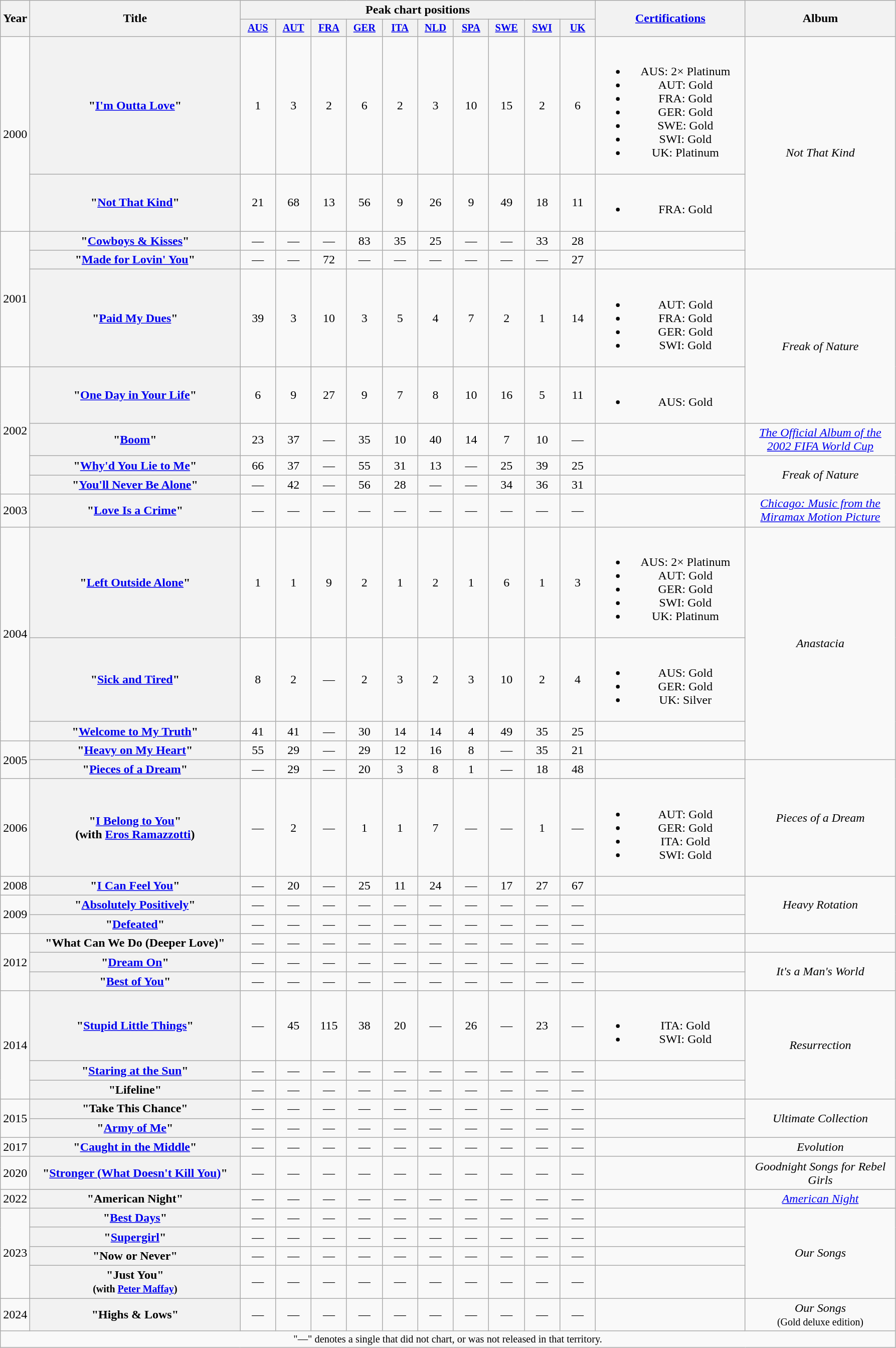<table class="wikitable plainrowheaders" style="text-align:center;">
<tr>
<th scope="col" rowspan="2" style="width:1em;">Year</th>
<th scope="col" rowspan="2" style="width:17em;">Title</th>
<th scope="col" colspan="10">Peak chart positions</th>
<th scope="col" rowspan="2" style="width:12em;"><a href='#'>Certifications</a></th>
<th scope="col" rowspan="2" style="width:12em;">Album</th>
</tr>
<tr>
<th scope="col" style="width:3em;font-size:85%;"><a href='#'>AUS</a><br></th>
<th scope="col" style="width:3em;font-size:85%;"><a href='#'>AUT</a><br></th>
<th scope="col" style="width:3em;font-size:85%;"><a href='#'>FRA</a><br></th>
<th scope="col" style="width:3em;font-size:85%;"><a href='#'>GER</a><br></th>
<th scope="col" style="width:3em;font-size:85%;"><a href='#'>ITA</a><br></th>
<th scope="col" style="width:3em;font-size:85%;"><a href='#'>NLD</a><br></th>
<th scope="col" style="width:3em;font-size:85%;"><a href='#'>SPA</a><br></th>
<th scope="col" style="width:3em;font-size:85%;"><a href='#'>SWE</a><br></th>
<th scope="col" style="width:3em;font-size:85%;"><a href='#'>SWI</a><br></th>
<th scope="col" style="width:3em;font-size:85%;"><a href='#'>UK</a><br></th>
</tr>
<tr>
<td rowspan="2">2000</td>
<th scope="row">"<a href='#'>I'm Outta Love</a>"</th>
<td>1</td>
<td>3</td>
<td>2</td>
<td>6</td>
<td>2</td>
<td>3</td>
<td>10</td>
<td>15</td>
<td>2</td>
<td>6</td>
<td><br><ul><li>AUS: 2× Platinum</li><li>AUT: Gold</li><li>FRA: Gold</li><li>GER: Gold</li><li>SWE: Gold</li><li>SWI: Gold</li><li>UK: Platinum</li></ul></td>
<td rowspan="4"><em>Not That Kind</em></td>
</tr>
<tr>
<th scope="row">"<a href='#'>Not That Kind</a>"</th>
<td>21</td>
<td>68</td>
<td>13</td>
<td>56</td>
<td>9</td>
<td>26</td>
<td>9</td>
<td>49</td>
<td>18</td>
<td>11</td>
<td><br><ul><li>FRA: Gold</li></ul></td>
</tr>
<tr>
<td rowspan="3">2001</td>
<th scope="row">"<a href='#'>Cowboys & Kisses</a>"</th>
<td>—</td>
<td>—</td>
<td>—</td>
<td>83</td>
<td>35</td>
<td>25</td>
<td>—</td>
<td>—</td>
<td>33</td>
<td>28</td>
<td></td>
</tr>
<tr>
<th scope="row">"<a href='#'>Made for Lovin' You</a>"</th>
<td>—</td>
<td>—</td>
<td>72</td>
<td>—</td>
<td>—</td>
<td>—</td>
<td>—</td>
<td>—</td>
<td>—</td>
<td>27</td>
<td></td>
</tr>
<tr>
<th scope="row">"<a href='#'>Paid My Dues</a>"</th>
<td>39</td>
<td>3</td>
<td>10</td>
<td>3</td>
<td>5</td>
<td>4</td>
<td>7</td>
<td>2</td>
<td>1</td>
<td>14</td>
<td><br><ul><li>AUT: Gold</li><li>FRA: Gold</li><li>GER: Gold</li><li>SWI: Gold</li></ul></td>
<td rowspan="2"><em>Freak of Nature</em></td>
</tr>
<tr>
<td rowspan="4">2002</td>
<th scope="row">"<a href='#'>One Day in Your Life</a>"</th>
<td>6</td>
<td>9</td>
<td>27</td>
<td>9</td>
<td>7</td>
<td>8</td>
<td>10</td>
<td>16</td>
<td>5</td>
<td>11</td>
<td><br><ul><li>AUS: Gold</li></ul></td>
</tr>
<tr>
<th scope="row">"<a href='#'>Boom</a>"</th>
<td>23</td>
<td>37</td>
<td>—</td>
<td>35</td>
<td>10</td>
<td>40</td>
<td>14</td>
<td>7</td>
<td>10</td>
<td>—</td>
<td></td>
<td><em><a href='#'>The Official Album of the 2002 FIFA World Cup</a></em></td>
</tr>
<tr>
<th scope="row">"<a href='#'>Why'd You Lie to Me</a>"</th>
<td>66</td>
<td>37</td>
<td>—</td>
<td>55</td>
<td>31</td>
<td>13</td>
<td>—</td>
<td>25</td>
<td>39</td>
<td>25</td>
<td></td>
<td rowspan="2"><em>Freak of Nature</em></td>
</tr>
<tr>
<th scope="row">"<a href='#'>You'll Never Be Alone</a>"</th>
<td>—</td>
<td>42</td>
<td>—</td>
<td>56</td>
<td>28</td>
<td>—</td>
<td>—</td>
<td>34</td>
<td>36</td>
<td>31</td>
<td></td>
</tr>
<tr>
<td>2003</td>
<th scope="row">"<a href='#'>Love Is a Crime</a>"</th>
<td>—</td>
<td>—</td>
<td>—</td>
<td>—</td>
<td>—</td>
<td>—</td>
<td>—</td>
<td>—</td>
<td>—</td>
<td>—</td>
<td></td>
<td><em><a href='#'>Chicago: Music from the Miramax Motion Picture</a></em></td>
</tr>
<tr>
<td rowspan="3">2004</td>
<th scope="row">"<a href='#'>Left Outside Alone</a>"</th>
<td>1</td>
<td>1</td>
<td>9</td>
<td>2</td>
<td>1</td>
<td>2</td>
<td>1</td>
<td>6</td>
<td>1</td>
<td>3</td>
<td><br><ul><li>AUS: 2× Platinum</li><li>AUT: Gold</li><li>GER: Gold</li><li>SWI: Gold</li><li>UK: Platinum</li></ul></td>
<td rowspan="4"><em>Anastacia</em></td>
</tr>
<tr>
<th scope="row">"<a href='#'>Sick and Tired</a>"</th>
<td>8</td>
<td>2</td>
<td>—</td>
<td>2</td>
<td>3</td>
<td>2</td>
<td>3</td>
<td>10</td>
<td>2</td>
<td>4</td>
<td><br><ul><li>AUS: Gold</li><li>GER: Gold</li><li>UK: Silver</li></ul></td>
</tr>
<tr>
<th scope="row">"<a href='#'>Welcome to My Truth</a>"</th>
<td>41</td>
<td>41</td>
<td>—</td>
<td>30</td>
<td>14</td>
<td>14</td>
<td>4</td>
<td>49</td>
<td>35</td>
<td>25</td>
<td></td>
</tr>
<tr>
<td rowspan="2">2005</td>
<th scope="row">"<a href='#'>Heavy on My Heart</a>"</th>
<td>55</td>
<td>29</td>
<td>—</td>
<td>29</td>
<td>12</td>
<td>16</td>
<td>8</td>
<td>—</td>
<td>35</td>
<td>21</td>
<td></td>
</tr>
<tr>
<th scope="row">"<a href='#'>Pieces of a Dream</a>"</th>
<td>—</td>
<td>29</td>
<td>—</td>
<td>20</td>
<td>3</td>
<td>8</td>
<td>1</td>
<td>—</td>
<td>18</td>
<td>48</td>
<td></td>
<td rowspan="2"><em>Pieces of a Dream</em></td>
</tr>
<tr>
<td>2006</td>
<th scope="row">"<a href='#'>I Belong to You</a>"<br><span>(with <a href='#'>Eros Ramazzotti</a>)</span></th>
<td>—</td>
<td>2</td>
<td>—</td>
<td>1</td>
<td>1</td>
<td>7</td>
<td>—</td>
<td>—</td>
<td>1</td>
<td>—</td>
<td><br><ul><li>AUT: Gold</li><li>GER: Gold</li><li>ITA: Gold</li><li>SWI: Gold</li></ul></td>
</tr>
<tr>
<td>2008</td>
<th scope="row">"<a href='#'>I Can Feel You</a>"</th>
<td>— </td>
<td>20</td>
<td>—</td>
<td>25</td>
<td>11</td>
<td>24</td>
<td>—</td>
<td>17</td>
<td>27</td>
<td>67</td>
<td></td>
<td rowspan="3"><em>Heavy Rotation</em></td>
</tr>
<tr>
<td rowspan="2">2009</td>
<th scope="row">"<a href='#'>Absolutely Positively</a>"</th>
<td>—</td>
<td>—</td>
<td>—</td>
<td>—</td>
<td>—</td>
<td>—</td>
<td>—</td>
<td>—</td>
<td>—</td>
<td>—</td>
</tr>
<tr>
<th scope="row">"<a href='#'>Defeated</a>"</th>
<td>—</td>
<td>—</td>
<td>—</td>
<td>—</td>
<td>—</td>
<td>—</td>
<td>—</td>
<td>—</td>
<td>—</td>
<td>—</td>
<td></td>
</tr>
<tr>
<td rowspan="3">2012</td>
<th scope="row">"What Can We Do (Deeper Love)"</th>
<td>—</td>
<td>—</td>
<td>—</td>
<td>—</td>
<td>—</td>
<td>—</td>
<td>—</td>
<td>—</td>
<td>—</td>
<td>—</td>
<td></td>
<td></td>
</tr>
<tr>
<th scope="row">"<a href='#'>Dream On</a>"</th>
<td>—</td>
<td>—</td>
<td>—</td>
<td>—</td>
<td>—</td>
<td>—</td>
<td>—</td>
<td>—</td>
<td>—</td>
<td>—</td>
<td></td>
<td rowspan="2"><em>It's a Man's World</em></td>
</tr>
<tr>
<th scope="row">"<a href='#'>Best of You</a>"</th>
<td>—</td>
<td>—</td>
<td>—</td>
<td>—</td>
<td>—</td>
<td>—</td>
<td>—</td>
<td>—</td>
<td>—</td>
<td>—</td>
<td></td>
</tr>
<tr>
<td rowspan="3">2014</td>
<th scope="row">"<a href='#'>Stupid Little Things</a>"</th>
<td>—</td>
<td>45</td>
<td>115</td>
<td>38</td>
<td>20</td>
<td>—</td>
<td>26</td>
<td>—</td>
<td>23</td>
<td>—</td>
<td><br><ul><li>ITA: Gold</li><li>SWI: Gold</li></ul></td>
<td rowspan="3"><em>Resurrection</em></td>
</tr>
<tr>
<th scope="row">"<a href='#'>Staring at the Sun</a>"</th>
<td>—</td>
<td>—</td>
<td>—</td>
<td>—</td>
<td>—</td>
<td>—</td>
<td>—</td>
<td>—</td>
<td>—</td>
<td>—</td>
<td></td>
</tr>
<tr>
<th scope="row">"Lifeline"</th>
<td>—</td>
<td>—</td>
<td>—</td>
<td>—</td>
<td>—</td>
<td>—</td>
<td>—</td>
<td>—</td>
<td>—</td>
<td>—</td>
<td></td>
</tr>
<tr>
<td rowspan="2">2015</td>
<th scope="row">"Take This Chance"</th>
<td>—</td>
<td>—</td>
<td>—</td>
<td>—</td>
<td>—</td>
<td>—</td>
<td>—</td>
<td>—</td>
<td>—</td>
<td>—</td>
<td></td>
<td rowspan="2"><em>Ultimate Collection</em></td>
</tr>
<tr>
<th scope="row">"<a href='#'>Army of Me</a>"</th>
<td>—</td>
<td>—</td>
<td>—</td>
<td>—</td>
<td>—</td>
<td>—</td>
<td>—</td>
<td>—</td>
<td>—</td>
<td>—</td>
<td></td>
</tr>
<tr>
<td>2017</td>
<th scope="row">"<a href='#'>Caught in the Middle</a>"</th>
<td>—</td>
<td>—</td>
<td>—</td>
<td>—</td>
<td>—</td>
<td>—</td>
<td>—</td>
<td>—</td>
<td>—</td>
<td>—</td>
<td></td>
<td><em>Evolution</em></td>
</tr>
<tr>
<td>2020</td>
<th scope="row">"<a href='#'>Stronger (What Doesn't Kill You)</a>"</th>
<td>—</td>
<td>—</td>
<td>—</td>
<td>—</td>
<td>—</td>
<td>—</td>
<td>—</td>
<td>—</td>
<td>—</td>
<td>—</td>
<td></td>
<td><em>Goodnight Songs for Rebel Girls</em></td>
</tr>
<tr>
<td>2022</td>
<th scope="row">"American Night"</th>
<td>—</td>
<td>—</td>
<td>—</td>
<td>—</td>
<td>—</td>
<td>—</td>
<td>—</td>
<td>—</td>
<td>—</td>
<td>—</td>
<td></td>
<td><em><a href='#'>American Night</a></em></td>
</tr>
<tr>
<td rowspan="4">2023</td>
<th scope="row">"<a href='#'>Best Days</a>"</th>
<td>—</td>
<td>—</td>
<td>—</td>
<td>—</td>
<td>—</td>
<td>—</td>
<td>—</td>
<td>—</td>
<td>—</td>
<td>—</td>
<td></td>
<td rowspan="4"><em>Our Songs</em></td>
</tr>
<tr>
<th scope="row">"<a href='#'>Supergirl</a>"</th>
<td>—</td>
<td>—</td>
<td>—</td>
<td>—</td>
<td>—</td>
<td>—</td>
<td>—</td>
<td>—</td>
<td>—</td>
<td>—</td>
<td></td>
</tr>
<tr>
<th scope="row">"Now or Never"</th>
<td>—</td>
<td>—</td>
<td>—</td>
<td>—</td>
<td>—</td>
<td>—</td>
<td>—</td>
<td>—</td>
<td>—</td>
<td>—</td>
<td></td>
</tr>
<tr>
<th scope="row">"Just You"<br><small>(with <a href='#'>Peter Maffay</a>)</small></th>
<td>—</td>
<td>—</td>
<td>—</td>
<td>—</td>
<td>—</td>
<td>—</td>
<td>—</td>
<td>—</td>
<td>—</td>
<td>—</td>
<td></td>
</tr>
<tr>
<td>2024</td>
<th scope="row">"Highs & Lows"</th>
<td>—</td>
<td>—</td>
<td>—</td>
<td>—</td>
<td>—</td>
<td>—</td>
<td>—</td>
<td>—</td>
<td>—</td>
<td>—</td>
<td></td>
<td><em>Our Songs</em><br><small>(Gold deluxe edition)</small></td>
</tr>
<tr>
<td colspan="20" style="font-size:85%;">"—" denotes a single that did not chart, or was not released in that territory.</td>
</tr>
</table>
